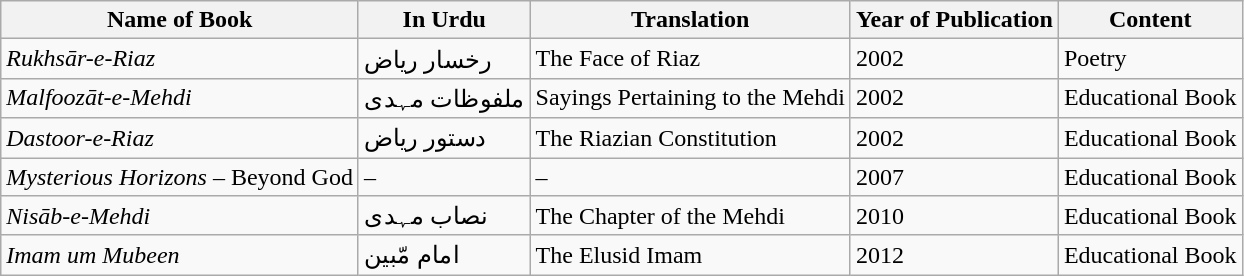<table class="wikitable">
<tr>
<th>Name of Book</th>
<th>In Urdu</th>
<th>Translation</th>
<th>Year of Publication</th>
<th>Content</th>
</tr>
<tr>
<td><em>Rukhsār-e-Riaz</em></td>
<td>رخسار ریاض</td>
<td>The Face of Riaz</td>
<td>2002</td>
<td>Poetry</td>
</tr>
<tr>
<td><em>Malfoozāt-e-Mehdi</em></td>
<td>ملفوظات مہدی</td>
<td>Sayings Pertaining to the Mehdi</td>
<td>2002</td>
<td>Educational Book</td>
</tr>
<tr>
<td><em>Dastoor-e-Riaz</em></td>
<td>دستور ریاض</td>
<td>The Riazian Constitution</td>
<td>2002</td>
<td>Educational Book</td>
</tr>
<tr>
<td><em>Mysterious Horizons</em> – Beyond God</td>
<td>–</td>
<td>–</td>
<td>2007</td>
<td>Educational Book</td>
</tr>
<tr>
<td><em>Nisāb-e-Mehdi</em></td>
<td>نصاب مہدی</td>
<td>The Chapter of the Mehdi</td>
<td>2010</td>
<td>Educational Book</td>
</tr>
<tr>
<td><em>Imam um Mubeen</em></td>
<td>امام مّبین</td>
<td>The Elusid Imam</td>
<td>2012</td>
<td>Educational Book</td>
</tr>
</table>
